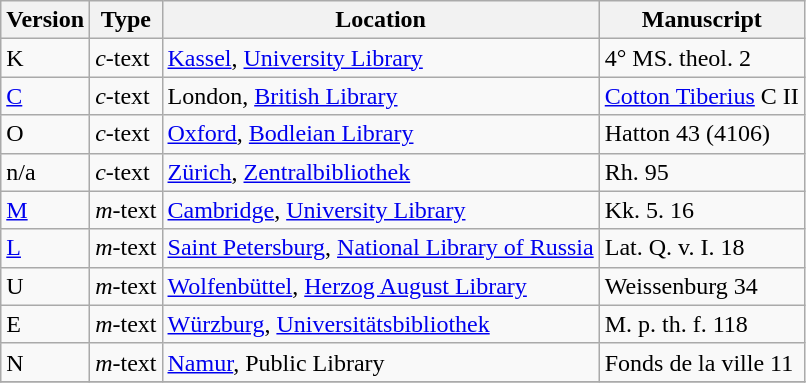<table class="wikitable">
<tr>
<th>Version</th>
<th>Type</th>
<th>Location</th>
<th>Manuscript</th>
</tr>
<tr>
<td>K</td>
<td><em>c</em>-text</td>
<td><a href='#'>Kassel</a>, <a href='#'>University Library</a></td>
<td>4° MS. theol. 2</td>
</tr>
<tr>
<td><a href='#'>C</a></td>
<td><em>c</em>-text</td>
<td>London, <a href='#'>British Library</a></td>
<td><a href='#'>Cotton Tiberius</a> C II</td>
</tr>
<tr>
<td>O</td>
<td><em>c</em>-text</td>
<td><a href='#'>Oxford</a>, <a href='#'>Bodleian Library</a></td>
<td>Hatton 43 (4106)</td>
</tr>
<tr>
<td>n/a</td>
<td><em>c</em>-text</td>
<td><a href='#'>Zürich</a>, <a href='#'>Zentralbibliothek</a></td>
<td>Rh. 95</td>
</tr>
<tr>
<td><a href='#'>M</a></td>
<td><em>m</em>-text</td>
<td><a href='#'>Cambridge</a>, <a href='#'>University Library</a></td>
<td>Kk. 5. 16</td>
</tr>
<tr>
<td><a href='#'>L</a></td>
<td><em>m</em>-text</td>
<td><a href='#'>Saint Petersburg</a>, <a href='#'>National Library of Russia</a></td>
<td>Lat. Q. v. I. 18</td>
</tr>
<tr>
<td>U</td>
<td><em>m</em>-text</td>
<td><a href='#'>Wolfenbüttel</a>, <a href='#'>Herzog August Library</a></td>
<td>Weissenburg 34</td>
</tr>
<tr>
<td>E</td>
<td><em>m</em>-text</td>
<td><a href='#'>Würzburg</a>, <a href='#'>Universitätsbibliothek</a></td>
<td>M. p. th. f. 118</td>
</tr>
<tr>
<td>N</td>
<td><em>m</em>-text</td>
<td><a href='#'>Namur</a>, Public Library</td>
<td>Fonds de la ville 11</td>
</tr>
<tr>
</tr>
</table>
